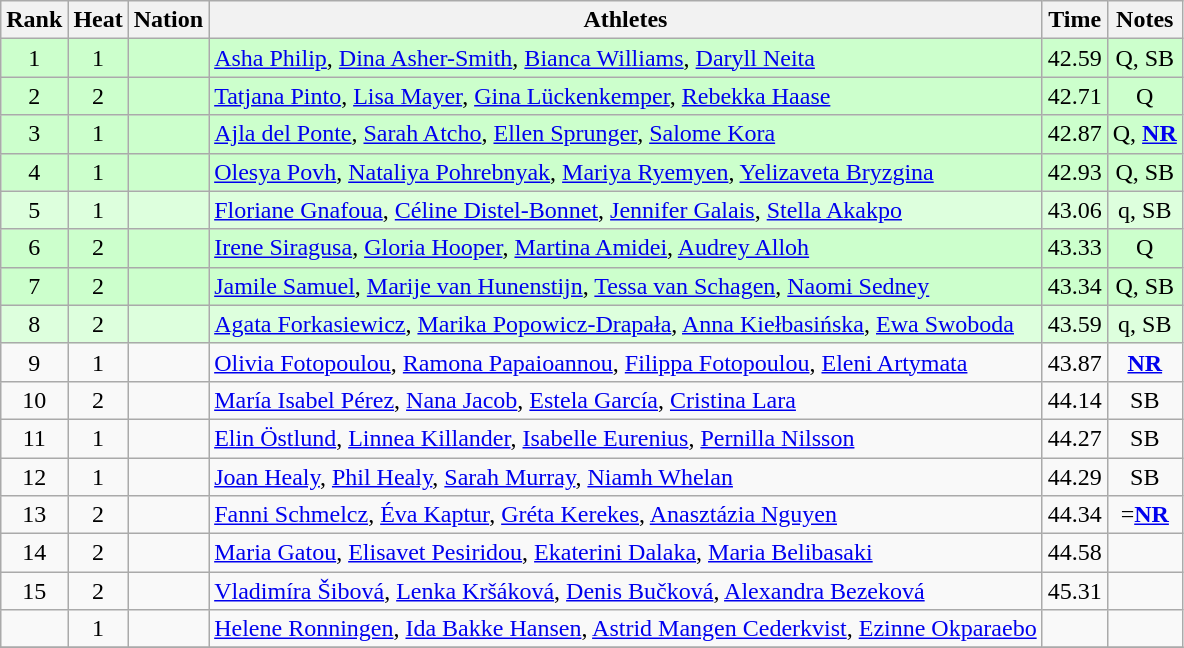<table class="wikitable sortable" style="text-align:center">
<tr>
<th>Rank</th>
<th>Heat</th>
<th>Nation</th>
<th>Athletes</th>
<th>Time</th>
<th>Notes</th>
</tr>
<tr bgcolor=ccffcc>
<td>1</td>
<td>1</td>
<td align=left></td>
<td align=left><a href='#'>Asha Philip</a>, <a href='#'>Dina Asher-Smith</a>, <a href='#'>Bianca Williams</a>, <a href='#'>Daryll Neita</a></td>
<td>42.59</td>
<td>Q, SB</td>
</tr>
<tr bgcolor=ccffcc>
<td>2</td>
<td>2</td>
<td align=left></td>
<td align=left><a href='#'>Tatjana Pinto</a>, <a href='#'>Lisa Mayer</a>, <a href='#'>Gina Lückenkemper</a>, <a href='#'>Rebekka Haase</a></td>
<td>42.71</td>
<td>Q</td>
</tr>
<tr bgcolor=ccffcc>
<td>3</td>
<td>1</td>
<td align=left></td>
<td align=left><a href='#'>Ajla del Ponte</a>, <a href='#'>Sarah Atcho</a>, <a href='#'>Ellen Sprunger</a>, <a href='#'>Salome Kora</a></td>
<td>42.87</td>
<td>Q, <strong><a href='#'>NR</a></strong></td>
</tr>
<tr bgcolor=ccffcc>
<td>4</td>
<td>1</td>
<td align=left></td>
<td align=left><a href='#'>Olesya Povh</a>, <a href='#'>Nataliya Pohrebnyak</a>, <a href='#'>Mariya Ryemyen</a>, <a href='#'>Yelizaveta Bryzgina</a></td>
<td>42.93</td>
<td>Q, SB</td>
</tr>
<tr bgcolor=ddffdd>
<td>5</td>
<td>1</td>
<td align=left></td>
<td align=left><a href='#'>Floriane Gnafoua</a>, <a href='#'>Céline Distel-Bonnet</a>, <a href='#'>Jennifer Galais</a>, <a href='#'>Stella Akakpo</a></td>
<td>43.06</td>
<td>q, SB</td>
</tr>
<tr bgcolor=ccffcc>
<td>6</td>
<td>2</td>
<td align=left></td>
<td align=left><a href='#'>Irene Siragusa</a>, <a href='#'>Gloria Hooper</a>, <a href='#'>Martina Amidei</a>, <a href='#'>Audrey Alloh</a></td>
<td>43.33</td>
<td>Q</td>
</tr>
<tr bgcolor=ccffcc>
<td>7</td>
<td>2</td>
<td align=left></td>
<td align=left><a href='#'>Jamile Samuel</a>, <a href='#'>Marije van Hunenstijn</a>, <a href='#'>Tessa van Schagen</a>, <a href='#'>Naomi Sedney</a></td>
<td>43.34</td>
<td>Q, SB</td>
</tr>
<tr bgcolor=ddffdd>
<td>8</td>
<td>2</td>
<td align=left></td>
<td align=left><a href='#'>Agata Forkasiewicz</a>, <a href='#'>Marika Popowicz-Drapała</a>, <a href='#'>Anna Kiełbasińska</a>, <a href='#'>Ewa Swoboda</a></td>
<td>43.59</td>
<td>q, SB</td>
</tr>
<tr>
<td>9</td>
<td>1</td>
<td align=left></td>
<td align=left><a href='#'>Olivia Fotopoulou</a>, <a href='#'>Ramona Papaioannou</a>, <a href='#'>Filippa Fotopoulou</a>, <a href='#'>Eleni Artymata</a></td>
<td>43.87</td>
<td><strong><a href='#'>NR</a></strong></td>
</tr>
<tr>
<td>10</td>
<td>2</td>
<td align=left></td>
<td align=left><a href='#'>María Isabel Pérez</a>, <a href='#'>Nana Jacob</a>, <a href='#'>Estela García</a>, <a href='#'>Cristina Lara</a></td>
<td>44.14</td>
<td>SB</td>
</tr>
<tr>
<td>11</td>
<td>1</td>
<td align=left></td>
<td align=left><a href='#'>Elin Östlund</a>, <a href='#'>Linnea Killander</a>, <a href='#'>Isabelle Eurenius</a>, <a href='#'>Pernilla Nilsson</a></td>
<td>44.27</td>
<td>SB</td>
</tr>
<tr>
<td>12</td>
<td>1</td>
<td align=left></td>
<td align=left><a href='#'>Joan Healy</a>, <a href='#'>Phil Healy</a>, <a href='#'>Sarah Murray</a>, <a href='#'>Niamh Whelan</a></td>
<td>44.29</td>
<td>SB</td>
</tr>
<tr>
<td>13</td>
<td>2</td>
<td align=left></td>
<td align=left><a href='#'>Fanni Schmelcz</a>, <a href='#'>Éva Kaptur</a>, <a href='#'>Gréta Kerekes</a>, <a href='#'>Anasztázia Nguyen</a></td>
<td>44.34</td>
<td>=<strong><a href='#'>NR</a></strong></td>
</tr>
<tr>
<td>14</td>
<td>2</td>
<td align=left></td>
<td align=left><a href='#'>Maria Gatou</a>, <a href='#'>Elisavet Pesiridou</a>, <a href='#'>Ekaterini Dalaka</a>, <a href='#'>Maria Belibasaki</a></td>
<td>44.58</td>
<td></td>
</tr>
<tr>
<td>15</td>
<td>2</td>
<td align=left></td>
<td align=left><a href='#'>Vladimíra Šibová</a>, <a href='#'>Lenka Kršáková</a>, <a href='#'>Denis Bučková</a>, <a href='#'>Alexandra Bezeková</a></td>
<td>45.31</td>
<td></td>
</tr>
<tr>
<td></td>
<td>1</td>
<td align=left></td>
<td align=left><a href='#'>Helene Ronningen</a>, <a href='#'>Ida Bakke Hansen</a>, <a href='#'>Astrid Mangen Cederkvist</a>, <a href='#'>Ezinne Okparaebo</a></td>
<td></td>
<td></td>
</tr>
<tr>
</tr>
</table>
